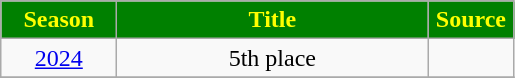<table class="wikitable">
<tr>
<th width=70px style="background:green; color:yellow">Season</th>
<th width=200px style="background:green; color:yellow">Title</th>
<th width=50px style="background:green; color:yellow">Source</th>
</tr>
<tr align=center>
<td><a href='#'>2024</a></td>
<td>5th place</td>
<td></td>
</tr>
<tr>
</tr>
</table>
